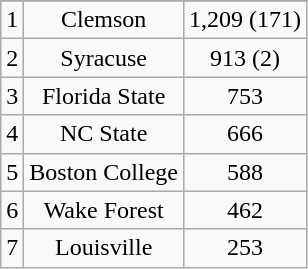<table class="wikitable" style="display: inline-table;">
<tr align="center">
</tr>
<tr align="center">
<td>1</td>
<td>Clemson</td>
<td>1,209 (171)</td>
</tr>
<tr align="center">
<td>2</td>
<td>Syracuse</td>
<td>913 (2)</td>
</tr>
<tr align="center">
<td>3</td>
<td>Florida State</td>
<td>753</td>
</tr>
<tr align="center">
<td>4</td>
<td>NC State</td>
<td>666</td>
</tr>
<tr align="center">
<td>5</td>
<td>Boston College</td>
<td>588</td>
</tr>
<tr align="center">
<td>6</td>
<td>Wake Forest</td>
<td>462</td>
</tr>
<tr align="center">
<td>7</td>
<td>Louisville</td>
<td>253</td>
</tr>
</table>
